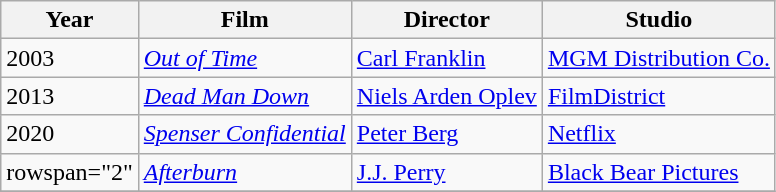<table class="wikitable">
<tr>
<th>Year</th>
<th>Film</th>
<th>Director</th>
<th>Studio</th>
</tr>
<tr>
<td>2003</td>
<td><em><a href='#'>Out of Time</a></em></td>
<td><a href='#'>Carl Franklin</a></td>
<td><a href='#'>MGM Distribution Co.</a></td>
</tr>
<tr>
<td>2013</td>
<td><em><a href='#'>Dead Man Down</a></em></td>
<td><a href='#'>Niels Arden Oplev</a></td>
<td><a href='#'>FilmDistrict</a></td>
</tr>
<tr>
<td>2020</td>
<td><em><a href='#'>Spenser Confidential</a></em></td>
<td><a href='#'>Peter Berg</a></td>
<td><a href='#'>Netflix</a></td>
</tr>
<tr>
<td>rowspan="2" </td>
<td><em><a href='#'>Afterburn</a></em></td>
<td><a href='#'>J.J. Perry</a></td>
<td><a href='#'>Black Bear Pictures</a></td>
</tr>
<tr>
</tr>
</table>
